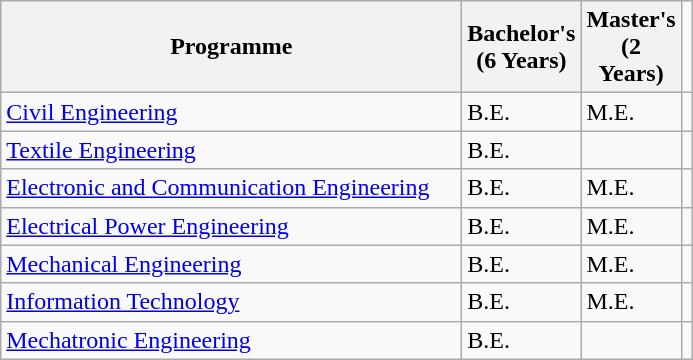<table class="wikitable">
<tr>
<th width="300">Programme</th>
<th width="50">Bachelor's (6 Years)</th>
<th width="55">Master's (2 Years)</th>
</tr>
<tr>
<td><a href='#'>Civil Engineering</a></td>
<td>B.E.</td>
<td>M.E.</td>
<td></td>
</tr>
<tr>
<td><a href='#'>Textile Engineering</a></td>
<td>B.E.</td>
<td></td>
<td></td>
</tr>
<tr>
<td><a href='#'>Electronic and Communication Engineering</a></td>
<td>B.E.</td>
<td>M.E.</td>
<td></td>
</tr>
<tr>
<td><a href='#'>Electrical Power Engineering</a></td>
<td>B.E.</td>
<td>M.E.</td>
<td></td>
</tr>
<tr>
<td><a href='#'>Mechanical Engineering</a></td>
<td>B.E.</td>
<td>M.E.</td>
<td></td>
</tr>
<tr>
<td><a href='#'>Information Technology</a></td>
<td>B.E.</td>
<td>M.E.</td>
<td></td>
</tr>
<tr>
<td><a href='#'>Mechatronic Engineering</a></td>
<td>B.E.</td>
<td></td>
<td></td>
</tr>
</table>
